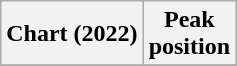<table class="wikitable sortable plainrowheaders" style="text-align:center">
<tr>
<th scope="col">Chart (2022)</th>
<th scope="col">Peak<br>position</th>
</tr>
<tr>
</tr>
</table>
